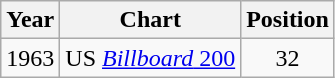<table class="wikitable">
<tr>
<th>Year</th>
<th>Chart</th>
<th>Position</th>
</tr>
<tr>
<td>1963</td>
<td>US <a href='#'><em>Billboard</em> 200</a></td>
<td style="text-align:center;">32</td>
</tr>
</table>
